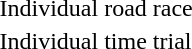<table>
<tr>
<td>Individual road race</td>
<td></td>
<td></td>
<td></td>
</tr>
<tr>
<td>Individual time trial</td>
<td></td>
<td></td>
<td></td>
</tr>
</table>
